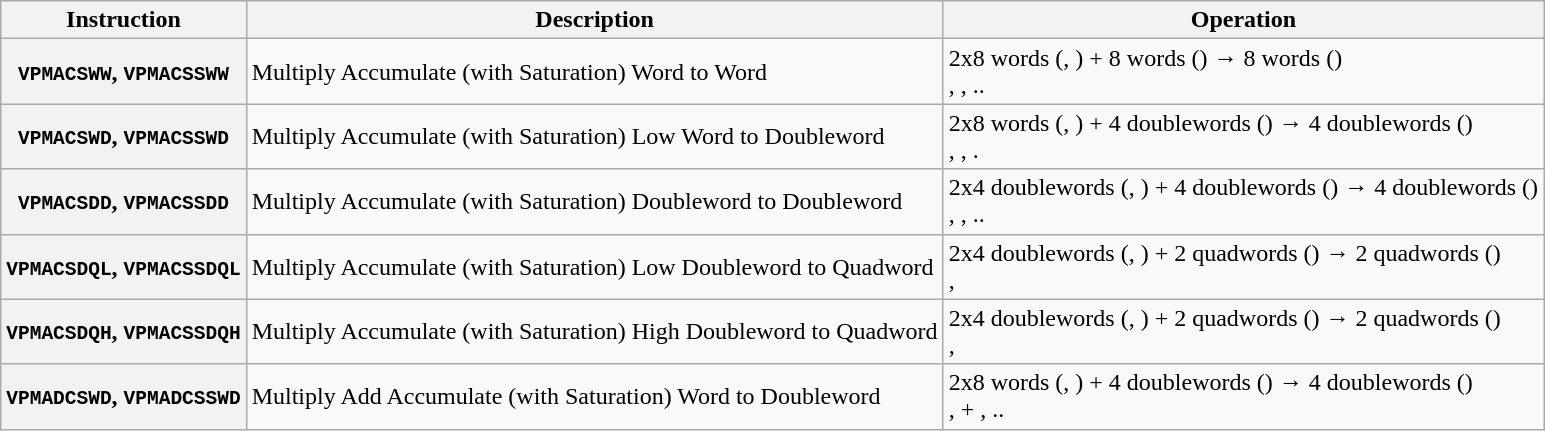<table class="wikitable">
<tr>
<th scope="col">Instruction</th>
<th scope="col">Description</th>
<th scope="col">Operation</th>
</tr>
<tr>
<th scope="row"><code>VPMACSWW</code>, <code>VPMACSSWW</code></th>
<td>Multiply Accumulate (with Saturation) Word to Word</td>
<td>2x8 words  (, ) + 8 words  () → 8 words ()<br>, , ..</td>
</tr>
<tr>
<th scope="row"><code>VPMACSWD</code>, <code>VPMACSSWD</code></th>
<td>Multiply Accumulate (with Saturation) Low Word to Doubleword</td>
<td>2x8 words  (, ) + 4 doublewords  () → 4 doublewords ()<br>, , .</td>
</tr>
<tr>
<th scope="row"><code>VPMACSDD</code>, <code>VPMACSSDD</code></th>
<td>Multiply Accumulate (with Saturation) Doubleword to Doubleword</td>
<td>2x4 doublewords  (, ) + 4 doublewords  () → 4 doublewords ()<br>, , ..</td>
</tr>
<tr>
<th scope="row"><code>VPMACSDQL</code>, <code>VPMACSSDQL</code></th>
<td>Multiply Accumulate (with Saturation) Low Doubleword to  Quadword</td>
<td>2x4 doublewords  (, ) + 2 quadwords  () → 2 quadwords ()<br>, </td>
</tr>
<tr>
<th scope="row"><code>VPMACSDQH</code>, <code>VPMACSSDQH</code></th>
<td>Multiply Accumulate (with Saturation) High Doubleword to Quadword</td>
<td>2x4 doublewords  (, ) + 2 quadwords  () → 2 quadwords ()<br>, </td>
</tr>
<tr>
<th scope="row"><code>VPMADCSWD</code>, <code>VPMADCSSWD</code></th>
<td>Multiply Add Accumulate (with Saturation) Word to Doubleword</td>
<td>2x8 words  (, ) + 4 doublewords  () → 4 doublewords ()<br>,   + , ..</td>
</tr>
</table>
